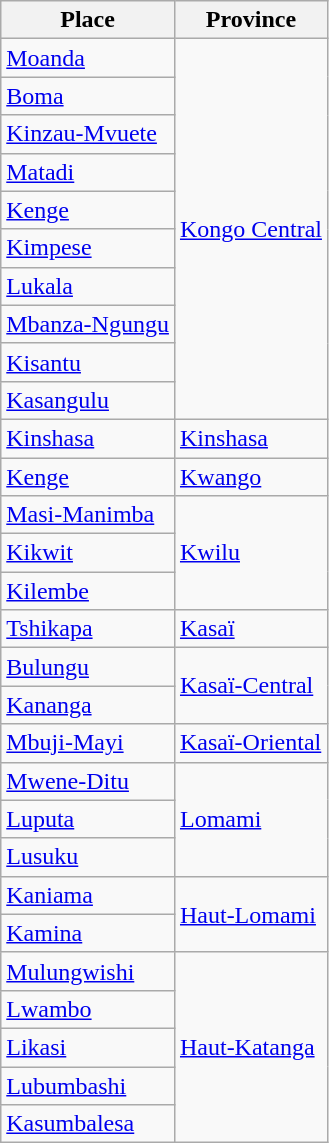<table class="wikitable">
<tr>
<th>Place</th>
<th>Province</th>
</tr>
<tr>
<td><a href='#'>Moanda</a></td>
<td rowspan=10><a href='#'>Kongo Central</a></td>
</tr>
<tr>
<td><a href='#'>Boma</a></td>
</tr>
<tr>
<td><a href='#'>Kinzau-Mvuete</a></td>
</tr>
<tr>
<td><a href='#'>Matadi</a></td>
</tr>
<tr>
<td><a href='#'>Kenge</a></td>
</tr>
<tr>
<td><a href='#'>Kimpese</a></td>
</tr>
<tr>
<td><a href='#'>Lukala</a></td>
</tr>
<tr>
<td><a href='#'>Mbanza-Ngungu</a></td>
</tr>
<tr>
<td><a href='#'>Kisantu</a></td>
</tr>
<tr>
<td><a href='#'>Kasangulu</a></td>
</tr>
<tr>
<td><a href='#'>Kinshasa</a></td>
<td><a href='#'>Kinshasa</a></td>
</tr>
<tr>
<td><a href='#'>Kenge</a></td>
<td><a href='#'>Kwango</a></td>
</tr>
<tr>
<td><a href='#'>Masi-Manimba</a></td>
<td rowspan=3><a href='#'>Kwilu</a></td>
</tr>
<tr>
<td><a href='#'>Kikwit</a></td>
</tr>
<tr>
<td><a href='#'>Kilembe</a></td>
</tr>
<tr>
<td><a href='#'>Tshikapa</a></td>
<td><a href='#'>Kasaï</a></td>
</tr>
<tr>
<td><a href='#'>Bulungu</a></td>
<td rowspan=2><a href='#'>Kasaï-Central</a></td>
</tr>
<tr>
<td><a href='#'>Kananga</a></td>
</tr>
<tr>
<td><a href='#'>Mbuji-Mayi</a></td>
<td><a href='#'>Kasaï-Oriental</a></td>
</tr>
<tr>
<td><a href='#'>Mwene-Ditu</a></td>
<td rowspan=3><a href='#'>Lomami</a></td>
</tr>
<tr>
<td><a href='#'>Luputa</a></td>
</tr>
<tr>
<td><a href='#'>Lusuku</a></td>
</tr>
<tr>
<td><a href='#'>Kaniama</a></td>
<td rowspan=2><a href='#'>Haut-Lomami</a></td>
</tr>
<tr>
<td><a href='#'>Kamina</a></td>
</tr>
<tr>
<td><a href='#'>Mulungwishi</a></td>
<td rowspan=5><a href='#'>Haut-Katanga</a></td>
</tr>
<tr>
<td><a href='#'>Lwambo</a></td>
</tr>
<tr>
<td><a href='#'>Likasi</a></td>
</tr>
<tr>
<td><a href='#'>Lubumbashi</a></td>
</tr>
<tr>
<td><a href='#'>Kasumbalesa</a></td>
</tr>
</table>
